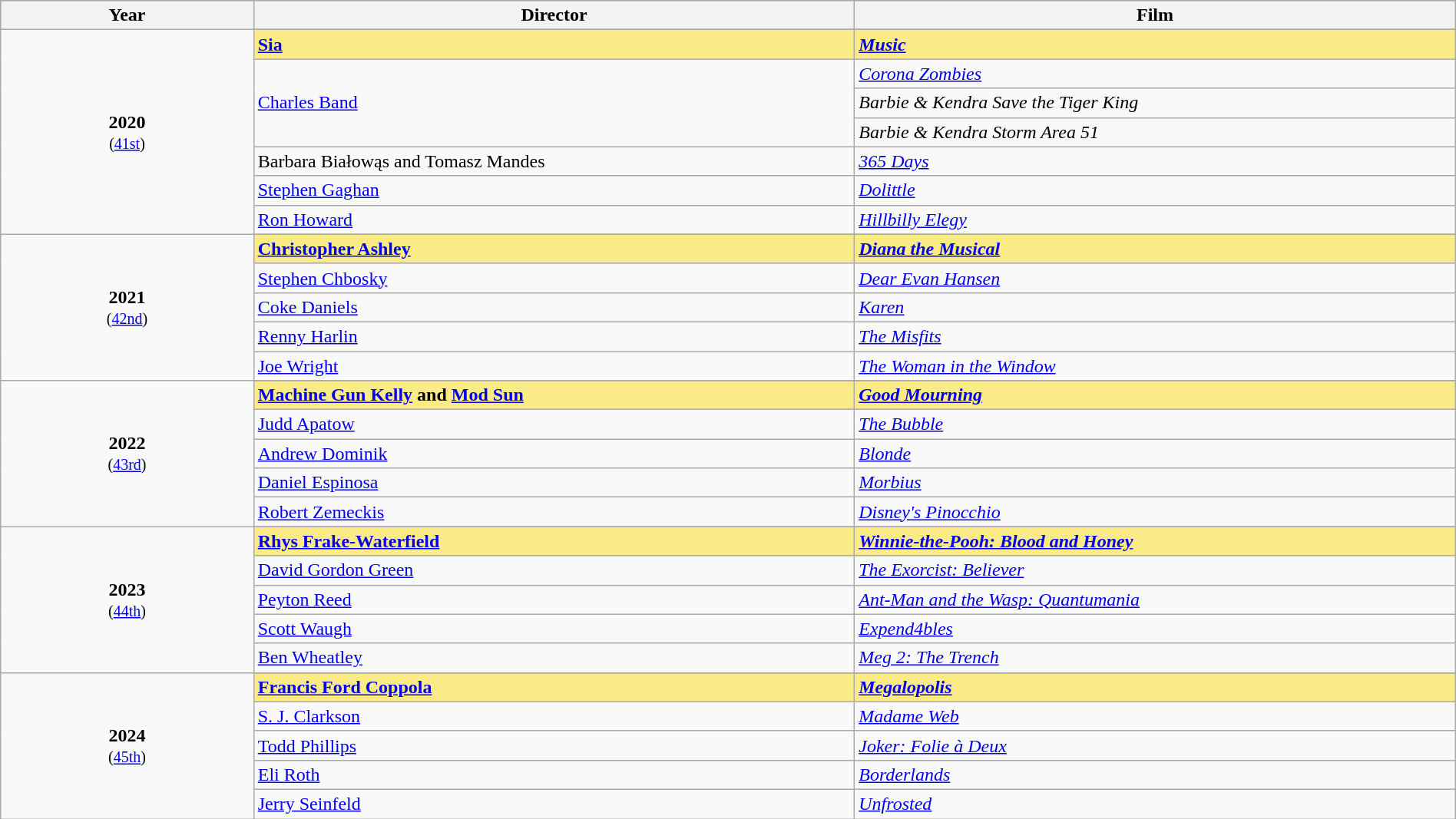<table class="wikitable" style="width:100%">
<tr bgcolor="#bebebe">
<th width="8%">Year</th>
<th width="19%">Director</th>
<th width="19%">Film</th>
</tr>
<tr>
<td rowspan="8" style="text-align:center"><strong>2020</strong><br><small>(<a href='#'>41st</a>)</small></td>
</tr>
<tr style="background:#FAEB86;">
<td><strong><a href='#'>Sia</a></strong></td>
<td><strong><em><a href='#'>Music</a></em></strong></td>
</tr>
<tr>
<td rowspan="3"><a href='#'>Charles Band</a></td>
<td><em><a href='#'>Corona Zombies</a></em></td>
</tr>
<tr>
<td><em>Barbie & Kendra Save the Tiger King</em></td>
</tr>
<tr>
<td><em>Barbie & Kendra Storm Area 51</em></td>
</tr>
<tr>
<td>Barbara Białowąs and Tomasz Mandes</td>
<td><em><a href='#'>365 Days</a></em></td>
</tr>
<tr>
<td><a href='#'>Stephen Gaghan</a></td>
<td><em><a href='#'>Dolittle</a></em></td>
</tr>
<tr>
<td><a href='#'>Ron Howard</a></td>
<td><em><a href='#'>Hillbilly Elegy</a></em></td>
</tr>
<tr>
<td rowspan="6" style="text-align:center"><strong>2021</strong><br><small>(<a href='#'>42nd</a>)</small></td>
</tr>
<tr style="background:#FAEB86;">
<td><strong><a href='#'>Christopher Ashley</a></strong></td>
<td><strong><em><a href='#'>Diana the Musical</a></em></strong></td>
</tr>
<tr>
<td><a href='#'>Stephen Chbosky</a></td>
<td><em><a href='#'>Dear Evan Hansen</a></em></td>
</tr>
<tr>
<td><a href='#'>Coke Daniels</a></td>
<td><em><a href='#'>Karen</a></em></td>
</tr>
<tr>
<td><a href='#'>Renny Harlin</a></td>
<td><em><a href='#'>The Misfits</a></em></td>
</tr>
<tr>
<td><a href='#'>Joe Wright</a></td>
<td><em><a href='#'>The Woman in the Window</a></em></td>
</tr>
<tr>
<td rowspan="6" style="text-align:center"><strong>2022</strong><br><small>(<a href='#'>43rd</a>)</small></td>
</tr>
<tr style="background:#FAEB86;">
<td><strong><a href='#'>Machine Gun Kelly</a> and <a href='#'>Mod Sun</a></strong></td>
<td><strong><em><a href='#'>Good Mourning</a></em></strong></td>
</tr>
<tr>
<td><a href='#'>Judd Apatow</a></td>
<td><em><a href='#'>The Bubble</a></em></td>
</tr>
<tr>
<td><a href='#'>Andrew Dominik</a></td>
<td><em><a href='#'>Blonde</a></em></td>
</tr>
<tr>
<td><a href='#'>Daniel Espinosa</a></td>
<td><em><a href='#'>Morbius</a></em></td>
</tr>
<tr>
<td><a href='#'>Robert Zemeckis</a></td>
<td><em><a href='#'>Disney's Pinocchio</a></em></td>
</tr>
<tr>
<td rowspan="6" style="text-align:center"><strong>2023</strong><br><small>(<a href='#'>44th</a>)</small></td>
</tr>
<tr style="background:#FAEB86;">
<td><strong><a href='#'>Rhys Frake-Waterfield</a></strong></td>
<td><strong><em><a href='#'>Winnie-the-Pooh: Blood and Honey</a></em></strong></td>
</tr>
<tr>
<td><a href='#'>David Gordon Green</a></td>
<td><em><a href='#'>The Exorcist: Believer</a></em></td>
</tr>
<tr>
<td><a href='#'>Peyton Reed</a></td>
<td><em><a href='#'>Ant-Man and the Wasp: Quantumania</a></em></td>
</tr>
<tr>
<td><a href='#'>Scott Waugh</a></td>
<td><em><a href='#'>Expend4bles</a></em></td>
</tr>
<tr>
<td><a href='#'>Ben Wheatley</a></td>
<td><em><a href='#'>Meg 2: The Trench</a></em></td>
</tr>
<tr>
<td rowspan="6" style="text-align:center"><strong>2024</strong><br><small>(<a href='#'>45th</a>)</small></td>
</tr>
<tr style="background:#FAEB86;">
<td><strong><a href='#'>Francis Ford Coppola</a></strong></td>
<td><strong><em><a href='#'>Megalopolis</a></em></strong></td>
</tr>
<tr>
<td><a href='#'>S. J. Clarkson</a></td>
<td><em><a href='#'>Madame Web</a></em></td>
</tr>
<tr>
<td><a href='#'>Todd Phillips</a></td>
<td><em><a href='#'>Joker: Folie à Deux</a></em></td>
</tr>
<tr>
<td><a href='#'>Eli Roth</a></td>
<td><em><a href='#'>Borderlands</a></em></td>
</tr>
<tr>
<td><a href='#'>Jerry Seinfeld</a></td>
<td><em><a href='#'>Unfrosted</a></em></td>
</tr>
</table>
